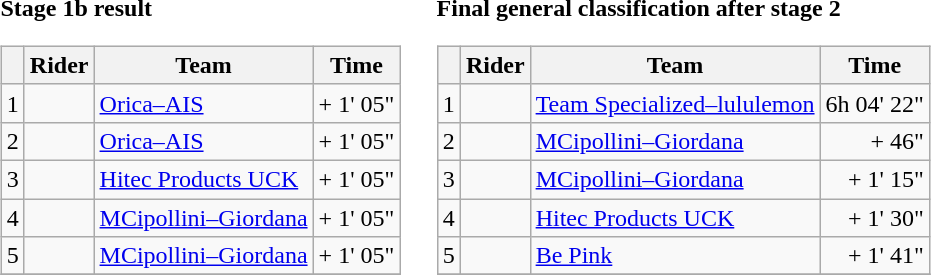<table>
<tr>
<td><strong>Stage 1b result</strong><br><table class="wikitable">
<tr>
<th></th>
<th>Rider</th>
<th>Team</th>
<th>Time</th>
</tr>
<tr>
<td>1</td>
<td></td>
<td><a href='#'>Orica–AIS</a></td>
<td align="right">+ 1' 05"</td>
</tr>
<tr>
<td>2</td>
<td></td>
<td><a href='#'>Orica–AIS</a></td>
<td align="right">+ 1' 05"</td>
</tr>
<tr>
<td>3</td>
<td></td>
<td><a href='#'>Hitec Products UCK</a></td>
<td align="right">+ 1' 05"</td>
</tr>
<tr>
<td>4</td>
<td></td>
<td><a href='#'>MCipollini–Giordana</a></td>
<td align="right">+ 1' 05"</td>
</tr>
<tr>
<td>5</td>
<td></td>
<td><a href='#'>MCipollini–Giordana</a></td>
<td align="right">+ 1' 05"</td>
</tr>
<tr>
</tr>
</table>
</td>
<td></td>
<td><strong>Final general classification after stage 2</strong><br><table class="wikitable">
<tr>
<th></th>
<th>Rider</th>
<th>Team</th>
<th>Time</th>
</tr>
<tr>
<td>1</td>
<td>  </td>
<td><a href='#'>Team Specialized–lululemon</a></td>
<td align="right">6h 04' 22"</td>
</tr>
<tr>
<td>2</td>
<td></td>
<td><a href='#'>MCipollini–Giordana</a></td>
<td align="right">+ 46"</td>
</tr>
<tr>
<td>3</td>
<td></td>
<td><a href='#'>MCipollini–Giordana</a></td>
<td align="right">+ 1' 15"</td>
</tr>
<tr>
<td>4</td>
<td></td>
<td><a href='#'>Hitec Products UCK</a></td>
<td align="right">+ 1' 30"</td>
</tr>
<tr>
<td>5</td>
<td></td>
<td><a href='#'>Be Pink</a></td>
<td align="right">+ 1' 41"</td>
</tr>
<tr>
</tr>
</table>
</td>
</tr>
</table>
